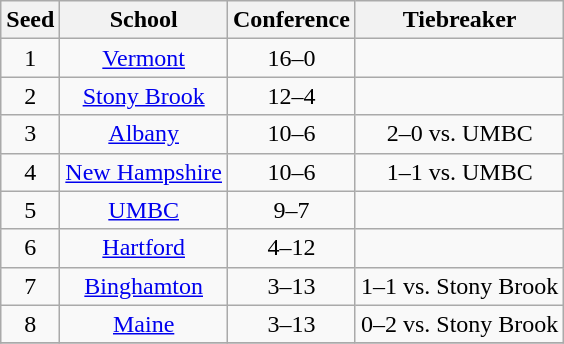<table class="wikitable" style="text-align:center">
<tr>
<th>Seed</th>
<th>School</th>
<th>Conference</th>
<th>Tiebreaker</th>
</tr>
<tr>
<td>1</td>
<td><a href='#'>Vermont</a></td>
<td>16–0</td>
<td></td>
</tr>
<tr>
<td>2</td>
<td><a href='#'>Stony Brook</a></td>
<td>12–4</td>
<td></td>
</tr>
<tr>
<td>3</td>
<td><a href='#'>Albany</a></td>
<td>10–6</td>
<td>2–0 vs. UMBC</td>
</tr>
<tr>
<td>4</td>
<td><a href='#'>New Hampshire</a></td>
<td>10–6</td>
<td>1–1 vs. UMBC</td>
</tr>
<tr>
<td>5</td>
<td><a href='#'>UMBC</a></td>
<td>9–7</td>
<td></td>
</tr>
<tr>
<td>6</td>
<td><a href='#'>Hartford</a></td>
<td>4–12</td>
<td></td>
</tr>
<tr>
<td>7</td>
<td><a href='#'>Binghamton</a></td>
<td>3–13</td>
<td>1–1 vs. Stony Brook</td>
</tr>
<tr>
<td>8</td>
<td><a href='#'>Maine</a></td>
<td>3–13</td>
<td>0–2 vs. Stony Brook</td>
</tr>
<tr>
</tr>
</table>
